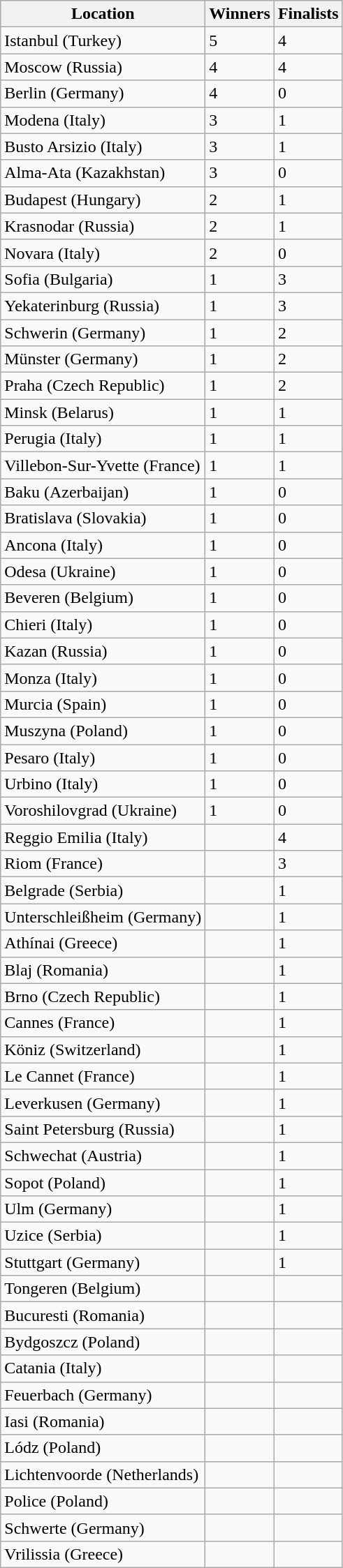<table class="wikitable">
<tr>
<th>Location</th>
<th>Winners</th>
<th>Finalists</th>
</tr>
<tr>
<td>Istanbul (Turkey)</td>
<td>5</td>
<td>4</td>
</tr>
<tr>
<td>Moscow (Russia)</td>
<td>4</td>
<td>4</td>
</tr>
<tr>
<td>Berlin (Germany)</td>
<td>4</td>
<td>0</td>
</tr>
<tr>
<td>Modena (Italy)</td>
<td>3</td>
<td>1</td>
</tr>
<tr>
<td>Busto Arsizio (Italy)</td>
<td>3</td>
<td>1</td>
</tr>
<tr>
<td>Alma-Ata (Kazakhstan)</td>
<td>3</td>
<td>0</td>
</tr>
<tr>
<td>Budapest (Hungary)</td>
<td>2</td>
<td>1</td>
</tr>
<tr>
<td>Krasnodar (Russia)</td>
<td>2</td>
<td>1</td>
</tr>
<tr>
<td>Novara (Italy)</td>
<td>2</td>
<td>0</td>
</tr>
<tr>
<td>Sofia (Bulgaria)</td>
<td>1</td>
<td>3</td>
</tr>
<tr>
<td>Yekaterinburg (Russia)</td>
<td>1</td>
<td>3</td>
</tr>
<tr>
<td>Schwerin (Germany)</td>
<td>1</td>
<td>2</td>
</tr>
<tr>
<td>Münster (Germany)</td>
<td>1</td>
<td>2</td>
</tr>
<tr>
<td>Praha (Czech Republic)</td>
<td>1</td>
<td>2</td>
</tr>
<tr>
<td>Minsk (Belarus)</td>
<td>1</td>
<td>1</td>
</tr>
<tr>
<td>Perugia (Italy)</td>
<td>1</td>
<td>1</td>
</tr>
<tr>
<td>Villebon-Sur-Yvette (France)</td>
<td>1</td>
<td>1</td>
</tr>
<tr>
<td>Baku (Azerbaijan)</td>
<td>1</td>
<td>0</td>
</tr>
<tr>
<td>Bratislava (Slovakia)</td>
<td>1</td>
<td>0</td>
</tr>
<tr>
<td>Ancona (Italy)</td>
<td>1</td>
<td>0</td>
</tr>
<tr>
<td>Odesa (Ukraine)</td>
<td>1</td>
<td>0</td>
</tr>
<tr>
<td>Beveren (Belgium)</td>
<td>1</td>
<td>0</td>
</tr>
<tr>
<td>Chieri (Italy)</td>
<td>1</td>
<td>0</td>
</tr>
<tr>
<td>Kazan (Russia)</td>
<td>1</td>
<td>0</td>
</tr>
<tr>
<td>Monza (Italy)</td>
<td>1</td>
<td>0</td>
</tr>
<tr>
<td>Murcia (Spain)</td>
<td>1</td>
<td>0</td>
</tr>
<tr>
<td>Muszyna (Poland)</td>
<td>1</td>
<td>0</td>
</tr>
<tr>
<td>Pesaro (Italy)</td>
<td>1</td>
<td>0</td>
</tr>
<tr>
<td>Urbino (Italy)</td>
<td>1</td>
<td>0</td>
</tr>
<tr>
<td>Voroshilovgrad (Ukraine)</td>
<td>1</td>
<td>0</td>
</tr>
<tr>
<td>Reggio Emilia (Italy)</td>
<td></td>
<td>4</td>
</tr>
<tr>
<td>Riom (France)</td>
<td></td>
<td>3</td>
</tr>
<tr>
<td>Belgrade (Serbia)</td>
<td></td>
<td>1</td>
</tr>
<tr>
<td>Unterschleißheim (Germany)</td>
<td></td>
<td>1</td>
</tr>
<tr>
<td>Athínai (Greece)</td>
<td></td>
<td>1</td>
</tr>
<tr>
<td>Blaj (Romania)</td>
<td></td>
<td>1</td>
</tr>
<tr>
<td>Brno (Czech Republic)</td>
<td></td>
<td>1</td>
</tr>
<tr>
<td>Cannes (France)</td>
<td></td>
<td>1</td>
</tr>
<tr>
<td>Köniz (Switzerland)</td>
<td></td>
<td>1</td>
</tr>
<tr>
<td>Le Cannet (France)</td>
<td></td>
<td>1</td>
</tr>
<tr>
<td>Leverkusen (Germany)</td>
<td></td>
<td>1</td>
</tr>
<tr>
<td>Saint Petersburg (Russia)</td>
<td></td>
<td>1</td>
</tr>
<tr>
<td>Schwechat (Austria)</td>
<td></td>
<td>1</td>
</tr>
<tr>
<td>Sopot (Poland)</td>
<td></td>
<td>1</td>
</tr>
<tr>
<td>Ulm (Germany)</td>
<td></td>
<td>1</td>
</tr>
<tr>
<td>Uzice (Serbia)</td>
<td></td>
<td>1</td>
</tr>
<tr>
<td>Stuttgart (Germany)</td>
<td></td>
<td>1</td>
</tr>
<tr>
<td>Tongeren (Belgium)</td>
<td></td>
<td></td>
</tr>
<tr>
<td>Bucuresti (Romania)</td>
<td></td>
<td></td>
</tr>
<tr>
<td>Bydgoszcz (Poland)</td>
<td></td>
<td></td>
</tr>
<tr>
<td>Catania (Italy)</td>
<td></td>
<td></td>
</tr>
<tr>
<td>Feuerbach (Germany)</td>
<td></td>
<td></td>
</tr>
<tr>
<td>Iasi (Romania)</td>
<td></td>
<td></td>
</tr>
<tr>
<td>Lódz (Poland)</td>
<td></td>
<td></td>
</tr>
<tr>
<td>Lichtenvoorde (Netherlands)</td>
<td></td>
<td></td>
</tr>
<tr>
<td>Police (Poland)</td>
<td></td>
<td></td>
</tr>
<tr>
<td>Schwerte (Germany)</td>
<td></td>
<td></td>
</tr>
<tr>
<td>Vrilissia (Greece)</td>
<td></td>
<td></td>
</tr>
</table>
